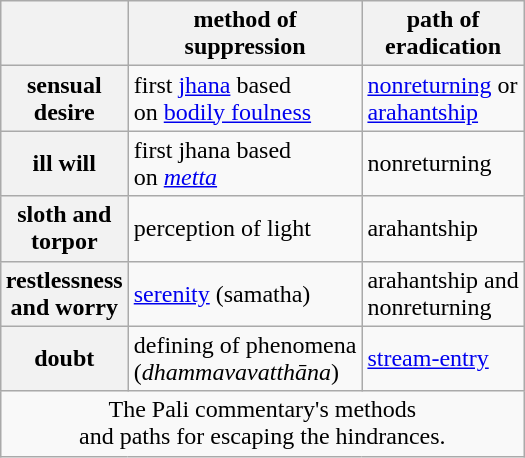<table class="wikitable" style="margin: 0" align="right">
<tr>
<th></th>
<th>method of<br>suppression</th>
<th>path   of<br>eradication</th>
</tr>
<tr>
<th>sensual<br>desire</th>
<td>first <a href='#'>jhana</a> based<br>on <a href='#'>bodily foulness</a></td>
<td><a href='#'>nonreturning</a> or<br><a href='#'>arahantship</a></td>
</tr>
<tr>
<th>ill will</th>
<td>first jhana based<br>on <em><a href='#'>metta</a></em></td>
<td>nonreturning</td>
</tr>
<tr>
<th>sloth and<br>torpor</th>
<td>perception of light</td>
<td>arahantship</td>
</tr>
<tr>
<th>restlessness<br>and worry</th>
<td><a href='#'>serenity</a> (samatha)</td>
<td>arahantship and<br>nonreturning</td>
</tr>
<tr>
<th>doubt</th>
<td>defining of phenomena<br>(<em>dhammavavatthāna</em>)</td>
<td><a href='#'>stream-entry</a></td>
</tr>
<tr>
<td colspan=5 style="text-align:center;">The Pali commentary's methods<br>and paths for escaping the hindrances.</td>
</tr>
</table>
